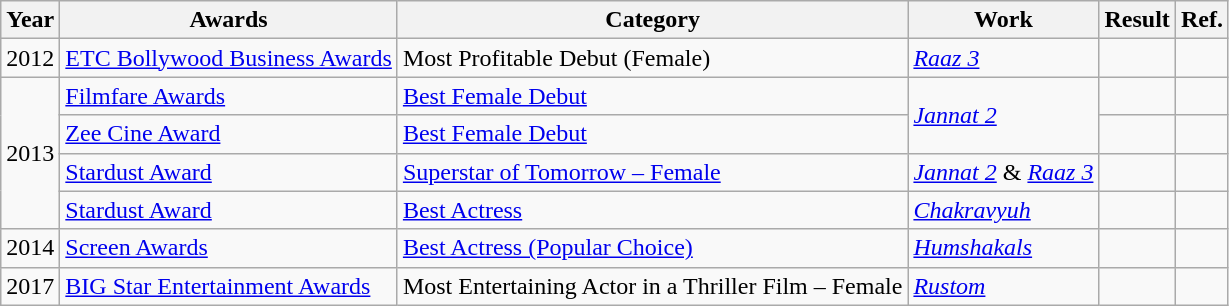<table class="wikitable">
<tr>
<th>Year</th>
<th>Awards</th>
<th>Category</th>
<th>Work</th>
<th>Result</th>
<th>Ref.</th>
</tr>
<tr>
<td>2012</td>
<td><a href='#'>ETC Bollywood Business Awards</a></td>
<td>Most Profitable Debut (Female)</td>
<td><em><a href='#'>Raaz 3</a></em></td>
<td></td>
<td></td>
</tr>
<tr>
<td rowspan="4">2013</td>
<td><a href='#'>Filmfare Awards</a></td>
<td><a href='#'>Best Female Debut</a></td>
<td rowspan="2"><em><a href='#'>Jannat 2</a></em></td>
<td></td>
<td></td>
</tr>
<tr>
<td><a href='#'>Zee Cine Award</a></td>
<td><a href='#'>Best Female Debut</a></td>
<td></td>
<td></td>
</tr>
<tr>
<td><a href='#'>Stardust Award</a></td>
<td><a href='#'>Superstar of Tomorrow – Female</a></td>
<td><em><a href='#'>Jannat 2</a></em> & <em><a href='#'>Raaz 3</a></em></td>
<td></td>
<td></td>
</tr>
<tr>
<td><a href='#'>Stardust Award</a></td>
<td><a href='#'>Best Actress</a></td>
<td><em><a href='#'>Chakravyuh</a></em></td>
<td></td>
<td></td>
</tr>
<tr>
<td>2014</td>
<td><a href='#'>Screen Awards</a></td>
<td><a href='#'>Best Actress (Popular Choice)</a></td>
<td><em><a href='#'>Humshakals</a></em></td>
<td></td>
<td></td>
</tr>
<tr>
<td>2017</td>
<td><a href='#'>BIG Star Entertainment Awards</a></td>
<td>Most Entertaining Actor in a Thriller Film – Female</td>
<td><em><a href='#'>Rustom</a></em></td>
<td></td>
<td></td>
</tr>
</table>
